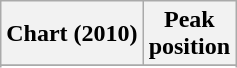<table class="wikitable sortable plainrowheaders" style="text-align:center">
<tr>
<th scope="col">Chart (2010)</th>
<th scope="col">Peak<br>position</th>
</tr>
<tr>
</tr>
<tr>
</tr>
</table>
